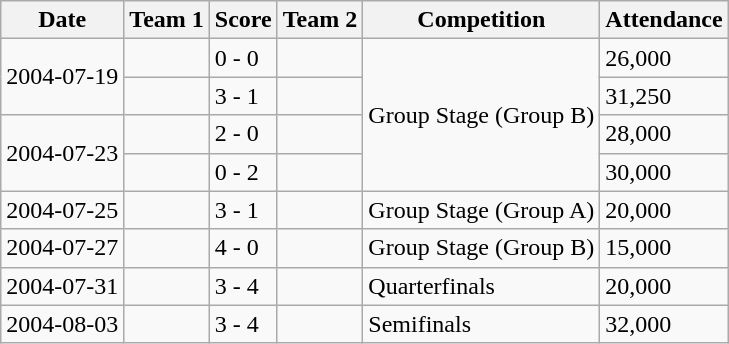<table class="wikitable">
<tr>
<th>Date</th>
<th>Team 1</th>
<th>Score</th>
<th>Team 2</th>
<th>Competition</th>
<th>Attendance</th>
</tr>
<tr>
<td rowspan="2">2004-07-19</td>
<td></td>
<td>0 - 0</td>
<td></td>
<td rowspan="4">Group Stage (Group B)</td>
<td>26,000</td>
</tr>
<tr>
<td></td>
<td>3 - 1</td>
<td></td>
<td>31,250</td>
</tr>
<tr>
<td rowspan="2">2004-07-23</td>
<td></td>
<td>2 - 0</td>
<td></td>
<td>28,000</td>
</tr>
<tr>
<td></td>
<td>0 - 2</td>
<td></td>
<td>30,000</td>
</tr>
<tr>
<td>2004-07-25</td>
<td></td>
<td>3 - 1</td>
<td></td>
<td>Group Stage (Group A)</td>
<td>20,000</td>
</tr>
<tr>
<td>2004-07-27</td>
<td></td>
<td>4 - 0</td>
<td></td>
<td>Group Stage (Group B)</td>
<td>15,000</td>
</tr>
<tr>
<td>2004-07-31</td>
<td></td>
<td>3 - 4</td>
<td></td>
<td>Quarterfinals</td>
<td>20,000</td>
</tr>
<tr>
<td>2004-08-03</td>
<td></td>
<td>3 - 4</td>
<td></td>
<td>Semifinals</td>
<td>32,000</td>
</tr>
</table>
